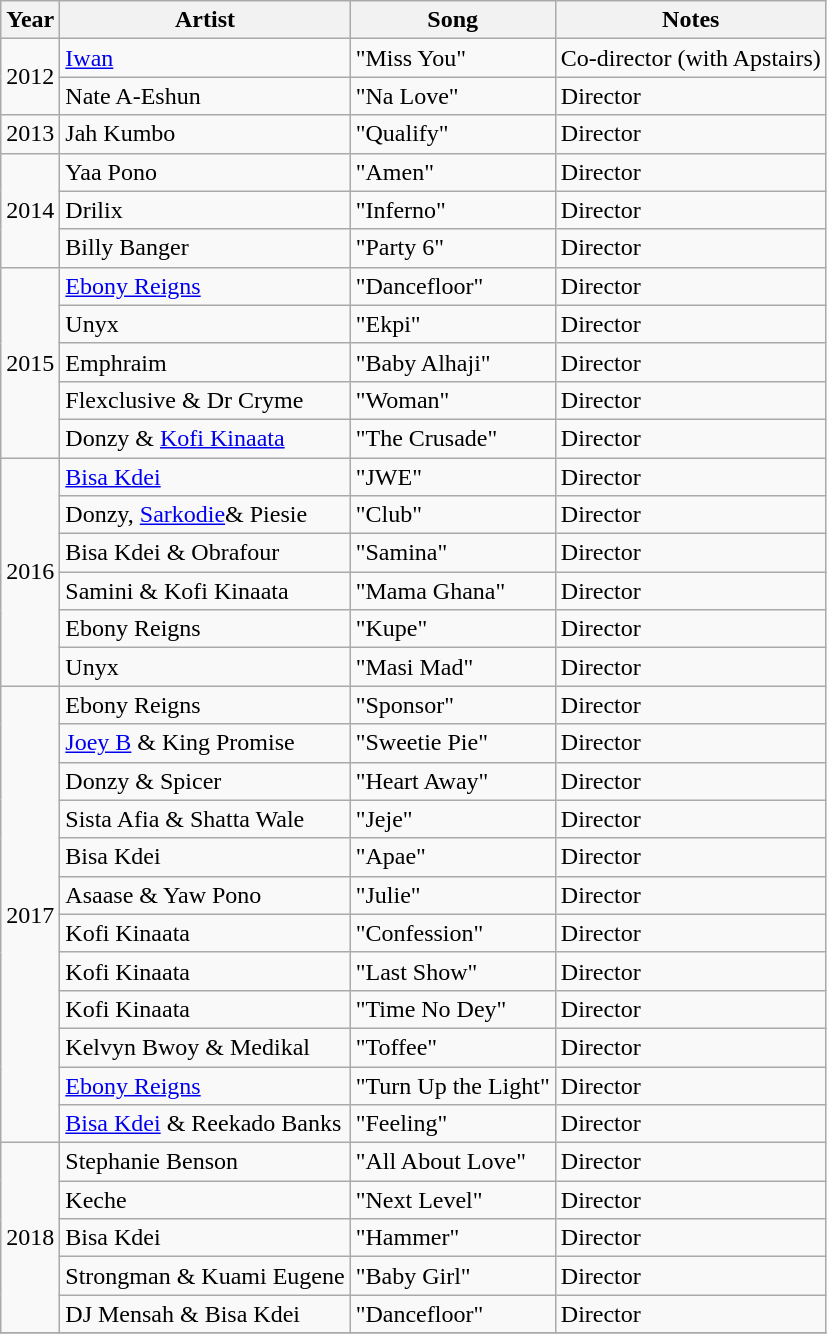<table class="wikitable">
<tr>
<th>Year</th>
<th>Artist</th>
<th>Song</th>
<th>Notes</th>
</tr>
<tr>
<td rowspan="2">2012</td>
<td><a href='#'>Iwan</a></td>
<td>"Miss You"</td>
<td>Co-director (with Apstairs)</td>
</tr>
<tr>
<td>Nate A-Eshun</td>
<td>"Na Love"</td>
<td>Director</td>
</tr>
<tr>
<td>2013</td>
<td>Jah Kumbo</td>
<td>"Qualify"</td>
<td>Director</td>
</tr>
<tr>
<td rowspan="3">2014</td>
<td>Yaa Pono</td>
<td>"Amen"</td>
<td>Director</td>
</tr>
<tr>
<td>Drilix</td>
<td>"Inferno"</td>
<td>Director</td>
</tr>
<tr>
<td>Billy Banger</td>
<td>"Party 6"</td>
<td>Director</td>
</tr>
<tr>
<td rowspan="5">2015</td>
<td><a href='#'>Ebony Reigns</a></td>
<td>"Dancefloor"</td>
<td>Director</td>
</tr>
<tr>
<td>Unyx</td>
<td>"Ekpi"</td>
<td>Director</td>
</tr>
<tr>
<td>Emphraim</td>
<td>"Baby Alhaji"</td>
<td>Director</td>
</tr>
<tr>
<td>Flexclusive & Dr Cryme</td>
<td>"Woman"</td>
<td>Director</td>
</tr>
<tr>
<td>Donzy & <a href='#'>Kofi Kinaata</a></td>
<td>"The Crusade"</td>
<td>Director</td>
</tr>
<tr>
<td rowspan="6">2016</td>
<td><a href='#'>Bisa Kdei </a></td>
<td>"JWE"</td>
<td>Director</td>
</tr>
<tr>
<td>Donzy, <a href='#'>Sarkodie</a>& Piesie</td>
<td>"Club"</td>
<td>Director</td>
</tr>
<tr>
<td>Bisa Kdei & Obrafour</td>
<td>"Samina"</td>
<td>Director</td>
</tr>
<tr>
<td>Samini & Kofi Kinaata</td>
<td>"Mama Ghana"</td>
<td>Director</td>
</tr>
<tr>
<td>Ebony Reigns</td>
<td>"Kupe"</td>
<td>Director</td>
</tr>
<tr>
<td>Unyx</td>
<td>"Masi Mad"</td>
<td>Director</td>
</tr>
<tr>
<td rowspan="12">2017</td>
<td>Ebony Reigns</td>
<td>"Sponsor"</td>
<td>Director</td>
</tr>
<tr>
<td><a href='#'>Joey B</a> & King Promise</td>
<td>"Sweetie Pie"</td>
<td>Director</td>
</tr>
<tr>
<td>Donzy & Spicer</td>
<td>"Heart Away"</td>
<td>Director</td>
</tr>
<tr>
<td>Sista Afia & Shatta Wale</td>
<td>"Jeje"</td>
<td>Director</td>
</tr>
<tr>
<td>Bisa Kdei</td>
<td>"Apae"</td>
<td>Director</td>
</tr>
<tr>
<td>Asaase & Yaw Pono</td>
<td>"Julie"</td>
<td>Director</td>
</tr>
<tr>
<td>Kofi Kinaata</td>
<td>"Confession"</td>
<td>Director</td>
</tr>
<tr>
<td>Kofi Kinaata</td>
<td>"Last Show"</td>
<td>Director</td>
</tr>
<tr>
<td>Kofi Kinaata</td>
<td>"Time No Dey"</td>
<td>Director</td>
</tr>
<tr>
<td>Kelvyn Bwoy & Medikal</td>
<td>"Toffee"</td>
<td>Director</td>
</tr>
<tr>
<td><a href='#'>Ebony Reigns</a></td>
<td>"Turn Up the Light"</td>
<td>Director</td>
</tr>
<tr>
<td><a href='#'>Bisa Kdei</a> & Reekado Banks</td>
<td>"Feeling"</td>
<td>Director</td>
</tr>
<tr>
<td rowspan="5">2018</td>
<td>Stephanie Benson</td>
<td>"All About Love"</td>
<td>Director</td>
</tr>
<tr>
<td>Keche</td>
<td>"Next Level"</td>
<td>Director</td>
</tr>
<tr>
<td>Bisa Kdei</td>
<td>"Hammer"</td>
<td>Director</td>
</tr>
<tr>
<td>Strongman & Kuami Eugene</td>
<td>"Baby Girl"</td>
<td>Director</td>
</tr>
<tr>
<td>DJ Mensah & Bisa Kdei</td>
<td>"Dancefloor"</td>
<td>Director</td>
</tr>
<tr>
</tr>
</table>
